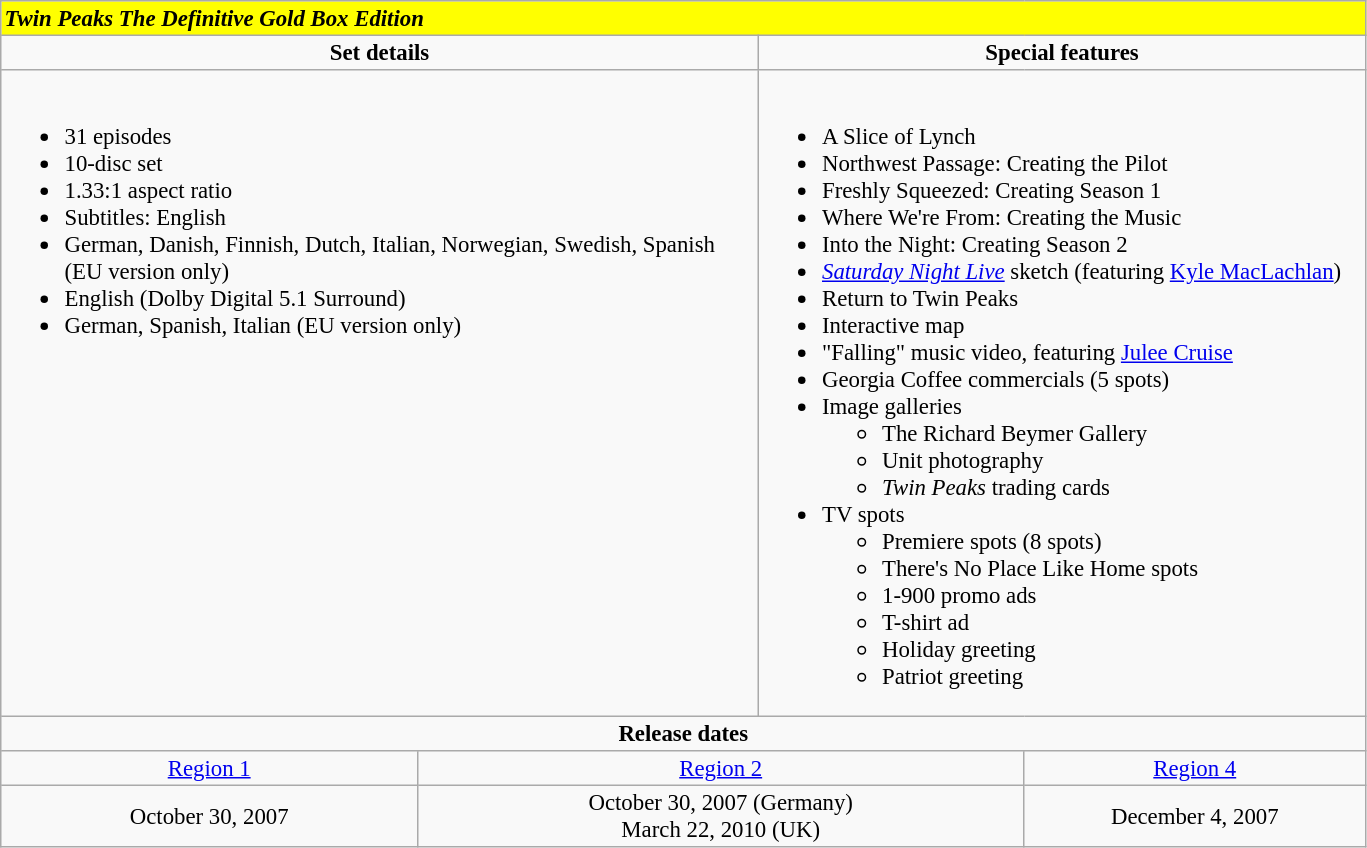<table border="2" cellpadding="2" cellspacing="0" style="margin: 0 1em 0 0; background: #f9f9f9; border: 1px #aaa solid; border-collapse: collapse; font-size: 95%;">
<tr style="background:yellow;">
<td colspan="6"><strong><em>Twin Peaks The Definitive Gold Box Edition</em></strong></td>
</tr>
<tr valign="top">
<td align="center" width="500" colspan="3"><strong>Set details</strong></td>
<td width="300" align="center" colspan="3"><strong>Special features</strong></td>
</tr>
<tr valign="top">
<td colspan="3" align="left" width="400"><br><ul><li>31 episodes</li><li>10-disc set</li><li>1.33:1 aspect ratio</li><li>Subtitles: English</li><li>German, Danish, Finnish, Dutch, Italian, Norwegian, Swedish, Spanish (EU version only)</li><li>English (Dolby Digital 5.1 Surround)</li><li>German, Spanish, Italian (EU version only)</li></ul></td>
<td colspan="3" align="left" width="400"><br><ul><li>A Slice of Lynch</li><li>Northwest Passage: Creating the Pilot</li><li>Freshly Squeezed: Creating Season 1</li><li>Where We're From: Creating the Music</li><li>Into the Night: Creating Season 2</li><li><em><a href='#'>Saturday Night Live</a></em> sketch (featuring <a href='#'>Kyle MacLachlan</a>)</li><li>Return to Twin Peaks</li><li>Interactive map</li><li>"Falling" music video, featuring <a href='#'>Julee Cruise</a></li><li>Georgia Coffee commercials (5 spots)</li><li>Image galleries<ul><li>The Richard Beymer Gallery</li><li>Unit photography</li><li><em>Twin Peaks</em> trading cards</li></ul></li><li>TV spots<ul><li>Premiere spots (8 spots)</li><li>There's No Place Like Home spots</li><li>1-900 promo ads</li><li>T-shirt ad</li><li>Holiday greeting</li><li>Patriot greeting</li></ul></li></ul></td>
</tr>
<tr>
<td colspan="6" align="center"><strong>Release dates</strong></td>
</tr>
<tr>
<td align="center" rowspan="1" colspan="2" align="center"><a href='#'>Region 1</a></td>
<td align="center" rowspan="1" colspan="2" align="center"><a href='#'>Region 2</a></td>
<td align="center" rowspan="1" colspan="2" align="center"><a href='#'>Region 4</a></td>
</tr>
<tr>
<td align="center" colspan="2" align="center">October 30, 2007</td>
<td align="center" colspan="2" align="center">October 30, 2007 (Germany)<br>March 22, 2010 (UK)</td>
<td align="center" colspan="2" align="center">December 4, 2007</td>
</tr>
</table>
